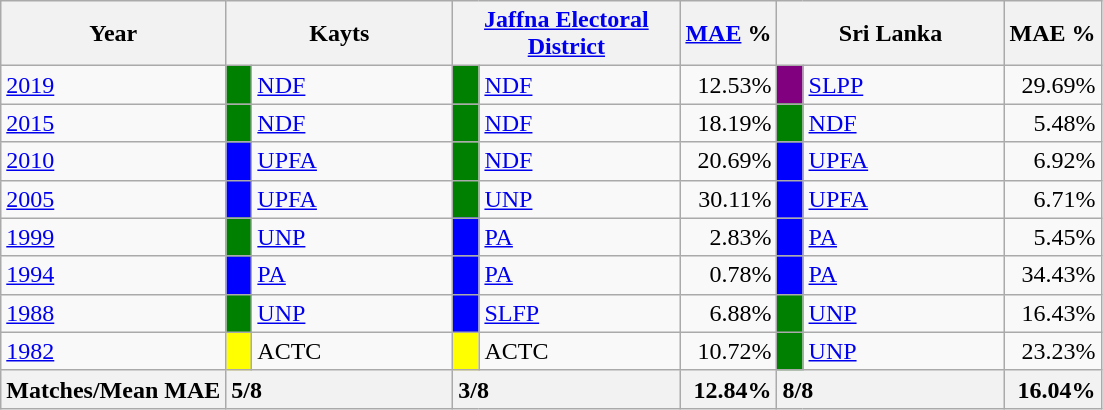<table class="wikitable">
<tr>
<th>Year</th>
<th colspan="2" width="144px">Kayts</th>
<th colspan="2" width="144px"><a href='#'>Jaffna Electoral District</a></th>
<th><a href='#'>MAE</a> %</th>
<th colspan="2" width="144px">Sri Lanka</th>
<th>MAE %</th>
</tr>
<tr>
<td><a href='#'>2019</a></td>
<td style="background-color:green;" width="10px"></td>
<td style="text-align:left;"><a href='#'>NDF</a></td>
<td style="background-color:green;" width="10px"></td>
<td style="text-align:left;"><a href='#'>NDF</a></td>
<td style="text-align:right;">12.53%</td>
<td style="background-color:purple;" width="10px"></td>
<td style="text-align:left;"><a href='#'>SLPP</a></td>
<td style="text-align:right;">29.69%</td>
</tr>
<tr>
<td><a href='#'>2015</a></td>
<td style="background-color:green;" width="10px"></td>
<td style="text-align:left;"><a href='#'>NDF</a></td>
<td style="background-color:green;" width="10px"></td>
<td style="text-align:left;"><a href='#'>NDF</a></td>
<td style="text-align:right;">18.19%</td>
<td style="background-color:green;" width="10px"></td>
<td style="text-align:left;"><a href='#'>NDF</a></td>
<td style="text-align:right;">5.48%</td>
</tr>
<tr>
<td><a href='#'>2010</a></td>
<td style="background-color:blue;" width="10px"></td>
<td style="text-align:left;"><a href='#'>UPFA</a></td>
<td style="background-color:green;" width="10px"></td>
<td style="text-align:left;"><a href='#'>NDF</a></td>
<td style="text-align:right;">20.69%</td>
<td style="background-color:blue;" width="10px"></td>
<td style="text-align:left;"><a href='#'>UPFA</a></td>
<td style="text-align:right;">6.92%</td>
</tr>
<tr>
<td><a href='#'>2005</a></td>
<td style="background-color:blue;" width="10px"></td>
<td style="text-align:left;"><a href='#'>UPFA</a></td>
<td style="background-color:green;" width="10px"></td>
<td style="text-align:left;"><a href='#'>UNP</a></td>
<td style="text-align:right;">30.11%</td>
<td style="background-color:blue;" width="10px"></td>
<td style="text-align:left;"><a href='#'>UPFA</a></td>
<td style="text-align:right;">6.71%</td>
</tr>
<tr>
<td><a href='#'>1999</a></td>
<td style="background-color:green;" width="10px"></td>
<td style="text-align:left;"><a href='#'>UNP</a></td>
<td style="background-color:blue;" width="10px"></td>
<td style="text-align:left;"><a href='#'>PA</a></td>
<td style="text-align:right;">2.83%</td>
<td style="background-color:blue;" width="10px"></td>
<td style="text-align:left;"><a href='#'>PA</a></td>
<td style="text-align:right;">5.45%</td>
</tr>
<tr>
<td><a href='#'>1994</a></td>
<td style="background-color:blue;" width="10px"></td>
<td style="text-align:left;"><a href='#'>PA</a></td>
<td style="background-color:blue;" width="10px"></td>
<td style="text-align:left;"><a href='#'>PA</a></td>
<td style="text-align:right;">0.78%</td>
<td style="background-color:blue;" width="10px"></td>
<td style="text-align:left;"><a href='#'>PA</a></td>
<td style="text-align:right;">34.43%</td>
</tr>
<tr>
<td><a href='#'>1988</a></td>
<td style="background-color:green;" width="10px"></td>
<td style="text-align:left;"><a href='#'>UNP</a></td>
<td style="background-color:blue;" width="10px"></td>
<td style="text-align:left;"><a href='#'>SLFP</a></td>
<td style="text-align:right;">6.88%</td>
<td style="background-color:green;" width="10px"></td>
<td style="text-align:left;"><a href='#'>UNP</a></td>
<td style="text-align:right;">16.43%</td>
</tr>
<tr>
<td><a href='#'>1982</a></td>
<td style="background-color:yellow;" width="10px"></td>
<td style="text-align:left;">ACTC</td>
<td style="background-color:yellow;" width="10px"></td>
<td style="text-align:left;">ACTC</td>
<td style="text-align:right;">10.72%</td>
<td style="background-color:green;" width="10px"></td>
<td style="text-align:left;"><a href='#'>UNP</a></td>
<td style="text-align:right;">23.23%</td>
</tr>
<tr>
<th>Matches/Mean MAE</th>
<th style="text-align:left;"colspan="2" width="144px">5/8</th>
<th style="text-align:left;"colspan="2" width="144px">3/8</th>
<th style="text-align:right;">12.84%</th>
<th style="text-align:left;"colspan="2" width="144px">8/8</th>
<th style="text-align:right;">16.04%</th>
</tr>
</table>
